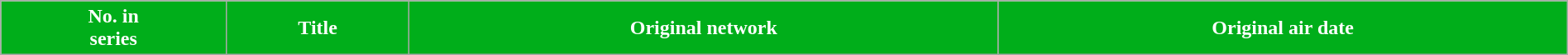<table class="wikitable plainrowheaders" style="width: 100%; margin-right: 0;">
<tr>
<th style="background-color: #00AE1A; color: #ffffff;">No. in<br>series</th>
<th style="background-color: #00AE1A; color: #ffffff;">Title</th>
<th style="background-color: #00AE1A; color: #ffffff;">Original network</th>
<th style="background-color: #00AE1A; color: #ffffff;">Original air date<br>


</th>
</tr>
</table>
